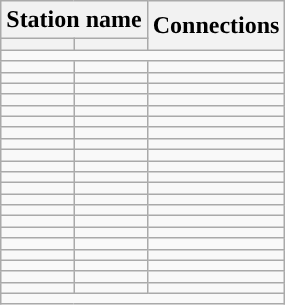<table class="wikitable">
<tr>
<th colspan="2">Station name</th>
<th rowspan="2">Connections<br></th>
</tr>
<tr>
<th></th>
<th></th>
</tr>
<tr style="background:#">
<td colspan = "8"></td>
</tr>
<tr>
<td></td>
<td></td>
<td></td>
</tr>
<tr>
<td></td>
<td></td>
<td></td>
</tr>
<tr>
<td></td>
<td></td>
<td></td>
</tr>
<tr>
<td></td>
<td></td>
<td></td>
</tr>
<tr>
<td></td>
<td></td>
<td></td>
</tr>
<tr>
<td></td>
<td></td>
<td></td>
</tr>
<tr>
<td></td>
<td></td>
<td></td>
</tr>
<tr>
<td></td>
<td></td>
<td></td>
</tr>
<tr>
<td></td>
<td></td>
<td></td>
</tr>
<tr>
<td></td>
<td></td>
<td></td>
</tr>
<tr>
<td></td>
<td></td>
<td></td>
</tr>
<tr>
<td></td>
<td></td>
<td></td>
</tr>
<tr>
<td></td>
<td></td>
<td></td>
</tr>
<tr>
<td></td>
<td></td>
<td></td>
</tr>
<tr>
<td></td>
<td></td>
<td></td>
</tr>
<tr>
<td></td>
<td></td>
<td></td>
</tr>
<tr>
<td></td>
<td></td>
<td></td>
</tr>
<tr>
<td></td>
<td></td>
<td></td>
</tr>
<tr>
<td></td>
<td></td>
<td></td>
</tr>
<tr>
<td></td>
<td></td>
<td></td>
</tr>
<tr>
<td></td>
<td></td>
<td></td>
</tr>
<tr style="background:#">
<td colspan = "8"></td>
</tr>
</table>
